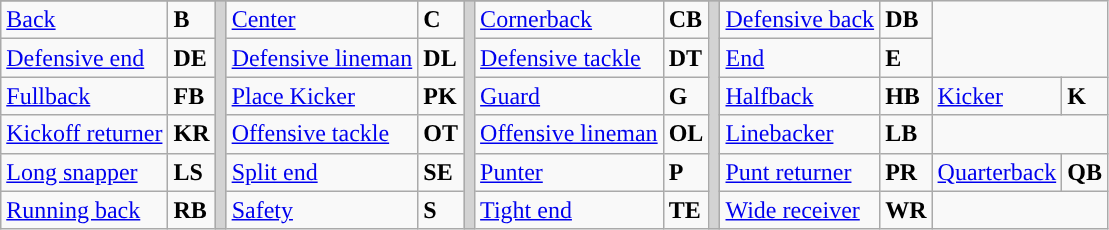<table class="wikitable">
<tr style="text-align:center; ">
</tr>
<tr>
<td><a href='#'>Back</a></td>
<td><strong>B</strong></td>
<td rowSpan="6" style="background-color:lightgrey;"></td>
<td><a href='#'>Center</a></td>
<td><strong>C</strong></td>
<td rowSpan="6" style="background-color:lightgrey;"></td>
<td><a href='#'>Cornerback</a></td>
<td><strong>CB</strong></td>
<td rowSpan="6" style="background-color:lightgrey;"></td>
<td><a href='#'>Defensive back</a></td>
<td><strong>DB</strong></td>
</tr>
<tr>
<td><a href='#'>Defensive end</a></td>
<td><strong>DE</strong></td>
<td><a href='#'>Defensive lineman</a></td>
<td><strong>DL</strong></td>
<td><a href='#'>Defensive tackle</a></td>
<td><strong>DT</strong></td>
<td><a href='#'>End</a></td>
<td><strong>E</strong></td>
</tr>
<tr>
<td><a href='#'>Fullback</a></td>
<td><strong>FB</strong></td>
<td><a href='#'>Place Kicker</a></td>
<td><strong>PK</strong></td>
<td><a href='#'>Guard</a></td>
<td><strong>G</strong></td>
<td><a href='#'>Halfback</a></td>
<td><strong>HB</strong></td>
<td><a href='#'>Kicker</a></td>
<td><strong>K</strong></td>
</tr>
<tr>
<td><a href='#'>Kickoff returner</a></td>
<td><strong>KR</strong></td>
<td><a href='#'>Offensive tackle</a></td>
<td><strong>OT</strong></td>
<td><a href='#'>Offensive lineman</a></td>
<td><strong>OL</strong></td>
<td><a href='#'>Linebacker</a></td>
<td><strong>LB</strong></td>
</tr>
<tr>
<td><a href='#'>Long snapper</a></td>
<td><strong>LS</strong></td>
<td><a href='#'>Split end</a></td>
<td><strong>SE</strong></td>
<td><a href='#'>Punter</a></td>
<td><strong>P</strong></td>
<td><a href='#'>Punt returner</a></td>
<td><strong>PR</strong></td>
<td><a href='#'>Quarterback</a></td>
<td><strong>QB</strong></td>
</tr>
<tr>
<td><a href='#'>Running back</a></td>
<td><strong>RB</strong></td>
<td><a href='#'>Safety</a></td>
<td><strong>S</strong></td>
<td><a href='#'>Tight end</a></td>
<td><strong>TE</strong></td>
<td><a href='#'>Wide receiver</a></td>
<td><strong>WR</strong></td>
</tr>
</table>
